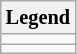<table class=wikitable style=font-size:85%>
<tr>
<th scope=col>Legend</th>
</tr>
<tr>
<td></td>
</tr>
<tr>
<td></td>
</tr>
</table>
